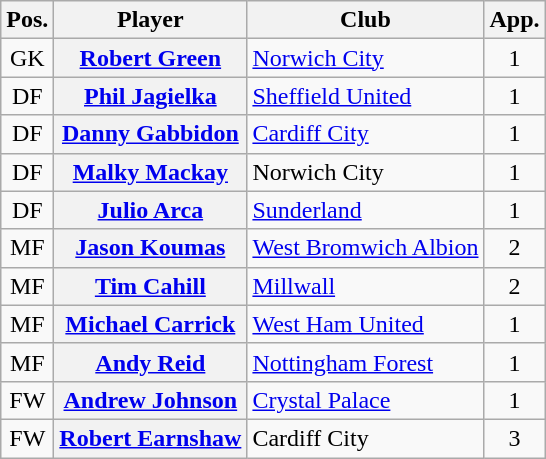<table class="wikitable plainrowheaders" style="text-align: left">
<tr>
<th scope=col>Pos.</th>
<th scope=col>Player</th>
<th scope=col>Club</th>
<th scope=col>App.</th>
</tr>
<tr>
<td style=text-align:center>GK</td>
<th scope=row><a href='#'>Robert Green</a></th>
<td><a href='#'>Norwich City</a></td>
<td style=text-align:center>1</td>
</tr>
<tr>
<td style=text-align:center>DF</td>
<th scope=row><a href='#'>Phil Jagielka</a></th>
<td><a href='#'>Sheffield United</a></td>
<td style=text-align:center>1</td>
</tr>
<tr>
<td style=text-align:center>DF</td>
<th scope=row><a href='#'>Danny Gabbidon</a></th>
<td><a href='#'>Cardiff City</a></td>
<td style=text-align:center>1</td>
</tr>
<tr>
<td style=text-align:center>DF</td>
<th scope=row><a href='#'>Malky Mackay</a></th>
<td>Norwich City</td>
<td style=text-align:center>1</td>
</tr>
<tr>
<td style=text-align:center>DF</td>
<th scope=row><a href='#'>Julio Arca</a></th>
<td><a href='#'>Sunderland</a></td>
<td style=text-align:center>1</td>
</tr>
<tr>
<td style=text-align:center>MF</td>
<th scope=row><a href='#'>Jason Koumas</a></th>
<td><a href='#'>West Bromwich Albion</a></td>
<td style=text-align:center>2</td>
</tr>
<tr>
<td style=text-align:center>MF</td>
<th scope=row><a href='#'>Tim Cahill</a></th>
<td><a href='#'>Millwall</a></td>
<td style=text-align:center>2</td>
</tr>
<tr>
<td style=text-align:center>MF</td>
<th scope=row><a href='#'>Michael Carrick</a></th>
<td><a href='#'>West Ham United</a></td>
<td style=text-align:center>1</td>
</tr>
<tr>
<td style=text-align:center>MF</td>
<th scope=row><a href='#'>Andy Reid</a></th>
<td><a href='#'>Nottingham Forest</a></td>
<td style=text-align:center>1</td>
</tr>
<tr>
<td style=text-align:center>FW</td>
<th scope=row><a href='#'>Andrew Johnson</a></th>
<td><a href='#'>Crystal Palace</a></td>
<td style=text-align:center>1</td>
</tr>
<tr>
<td style=text-align:center>FW</td>
<th scope=row><a href='#'>Robert Earnshaw</a></th>
<td>Cardiff City</td>
<td style=text-align:center>3</td>
</tr>
</table>
